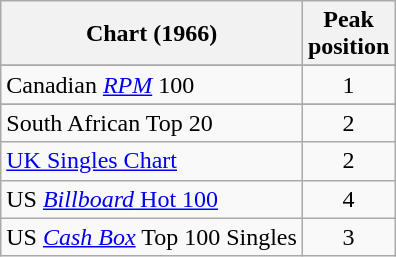<table class="wikitable sortable">
<tr>
<th>Chart (1966)</th>
<th>Peak<br>position</th>
</tr>
<tr>
</tr>
<tr>
</tr>
<tr>
<td>Canadian <em><a href='#'>RPM</a></em> 100</td>
<td align="center">1</td>
</tr>
<tr>
</tr>
<tr>
</tr>
<tr>
<td>South African Top 20</td>
<td align="center">2</td>
</tr>
<tr>
<td><a href='#'>UK Singles Chart</a></td>
<td align="center">2</td>
</tr>
<tr>
<td>US <a href='#'><em>Billboard</em> Hot 100</a></td>
<td align="center">4</td>
</tr>
<tr>
<td>US <em><a href='#'>Cash Box</a></em> Top 100 Singles</td>
<td align="center">3</td>
</tr>
</table>
